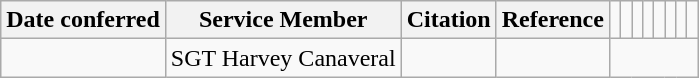<table class="wikitable">
<tr>
<th>Date conferred</th>
<th>Service Member</th>
<th>Citation</th>
<th>Reference</th>
<td></td>
<td></td>
<td></td>
<td></td>
<td></td>
<td></td>
<td></td>
<td></td>
</tr>
<tr>
<td></td>
<td>SGT Harvey Canaveral</td>
<td></td>
<td></td>
</tr>
</table>
